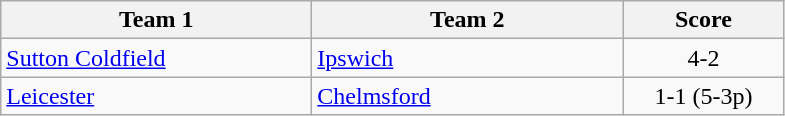<table class="wikitable" style="font-size: 100%">
<tr>
<th width=200>Team 1</th>
<th width=200>Team 2</th>
<th width=100>Score</th>
</tr>
<tr>
<td><a href='#'>Sutton Coldfield</a></td>
<td><a href='#'>Ipswich</a></td>
<td align=center>4-2</td>
</tr>
<tr>
<td><a href='#'>Leicester</a></td>
<td><a href='#'>Chelmsford</a></td>
<td align=center>1-1 (5-3p)</td>
</tr>
</table>
